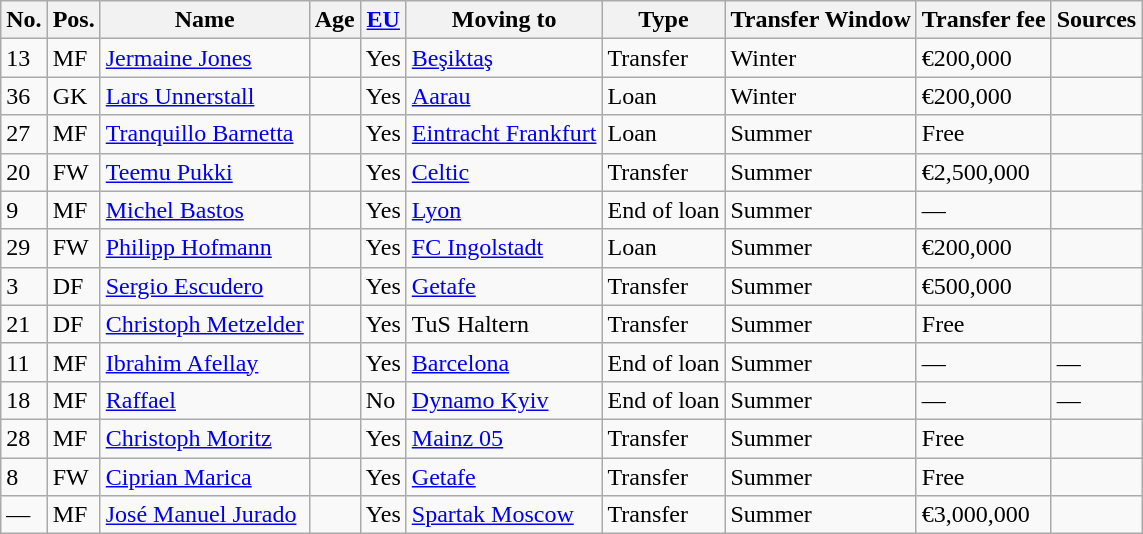<table class="wikitable">
<tr>
<th>No.</th>
<th>Pos.</th>
<th>Name</th>
<th>Age</th>
<th><a href='#'>EU</a></th>
<th>Moving to</th>
<th>Type</th>
<th>Transfer Window</th>
<th>Transfer fee</th>
<th>Sources</th>
</tr>
<tr>
<td>13</td>
<td>MF</td>
<td><a href='#'>Jermaine Jones</a></td>
<td></td>
<td>Yes</td>
<td><a href='#'>Beşiktaş</a></td>
<td>Transfer</td>
<td>Winter</td>
<td>€200,000</td>
<td></td>
</tr>
<tr>
<td>36</td>
<td>GK</td>
<td><a href='#'>Lars Unnerstall</a></td>
<td></td>
<td>Yes</td>
<td><a href='#'>Aarau</a></td>
<td>Loan</td>
<td>Winter</td>
<td>€200,000</td>
<td></td>
</tr>
<tr>
<td>27</td>
<td>MF</td>
<td><a href='#'>Tranquillo Barnetta</a></td>
<td></td>
<td>Yes</td>
<td><a href='#'>Eintracht Frankfurt</a></td>
<td>Loan</td>
<td>Summer</td>
<td>Free</td>
<td></td>
</tr>
<tr>
<td>20</td>
<td>FW</td>
<td><a href='#'>Teemu Pukki</a></td>
<td></td>
<td>Yes</td>
<td><a href='#'>Celtic</a></td>
<td>Transfer</td>
<td>Summer</td>
<td>€2,500,000</td>
<td></td>
</tr>
<tr>
<td>9</td>
<td>MF</td>
<td><a href='#'>Michel Bastos</a></td>
<td></td>
<td>Yes</td>
<td><a href='#'>Lyon</a></td>
<td>End of loan</td>
<td>Summer</td>
<td>—</td>
<td></td>
</tr>
<tr>
<td>29</td>
<td>FW</td>
<td><a href='#'>Philipp Hofmann</a></td>
<td></td>
<td>Yes</td>
<td><a href='#'>FC Ingolstadt</a></td>
<td>Loan</td>
<td>Summer</td>
<td>€200,000</td>
<td></td>
</tr>
<tr>
<td>3</td>
<td>DF</td>
<td><a href='#'>Sergio Escudero</a></td>
<td></td>
<td>Yes</td>
<td><a href='#'>Getafe</a></td>
<td>Transfer</td>
<td>Summer</td>
<td>€500,000</td>
<td></td>
</tr>
<tr>
<td>21</td>
<td>DF</td>
<td><a href='#'>Christoph Metzelder</a></td>
<td></td>
<td>Yes</td>
<td>TuS Haltern</td>
<td>Transfer</td>
<td>Summer</td>
<td>Free</td>
<td></td>
</tr>
<tr>
<td>11</td>
<td>MF</td>
<td><a href='#'>Ibrahim Afellay</a></td>
<td></td>
<td>Yes</td>
<td><a href='#'>Barcelona</a></td>
<td>End of loan</td>
<td>Summer</td>
<td>—</td>
<td>—</td>
</tr>
<tr>
<td>18</td>
<td>MF</td>
<td><a href='#'>Raffael</a></td>
<td></td>
<td>No</td>
<td><a href='#'>Dynamo Kyiv</a></td>
<td>End of loan</td>
<td>Summer</td>
<td>—</td>
<td>—</td>
</tr>
<tr>
<td>28</td>
<td>MF</td>
<td><a href='#'>Christoph Moritz</a></td>
<td></td>
<td>Yes</td>
<td><a href='#'>Mainz 05</a></td>
<td>Transfer</td>
<td>Summer</td>
<td>Free</td>
<td></td>
</tr>
<tr>
<td>8</td>
<td>FW</td>
<td><a href='#'>Ciprian Marica</a></td>
<td></td>
<td>Yes</td>
<td><a href='#'>Getafe</a></td>
<td>Transfer</td>
<td>Summer</td>
<td>Free</td>
<td></td>
</tr>
<tr>
<td>—</td>
<td>MF</td>
<td><a href='#'>José Manuel Jurado</a></td>
<td></td>
<td>Yes</td>
<td><a href='#'>Spartak Moscow</a></td>
<td>Transfer</td>
<td>Summer</td>
<td>€3,000,000</td>
<td></td>
</tr>
</table>
